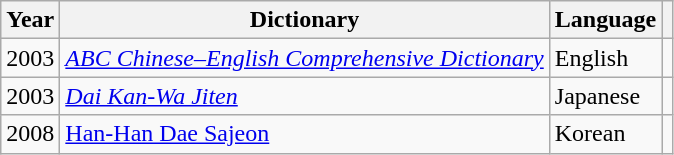<table class="wikitable sortable">
<tr>
<th scope="col">Year</th>
<th scope="col">Dictionary</th>
<th scope="col">Language</th>
<th scope="col"></th>
</tr>
<tr>
<td>2003</td>
<td><em><a href='#'>ABC Chinese–English Comprehensive Dictionary</a></em></td>
<td>English</td>
<td></td>
</tr>
<tr>
<td>2003</td>
<td><em><a href='#'>Dai Kan-Wa Jiten</a></em></td>
<td>Japanese</td>
<td></td>
</tr>
<tr>
<td>2008</td>
<td><a href='#'>Han-Han Dae Sajeon</a></td>
<td>Korean</td>
<td></td>
</tr>
</table>
